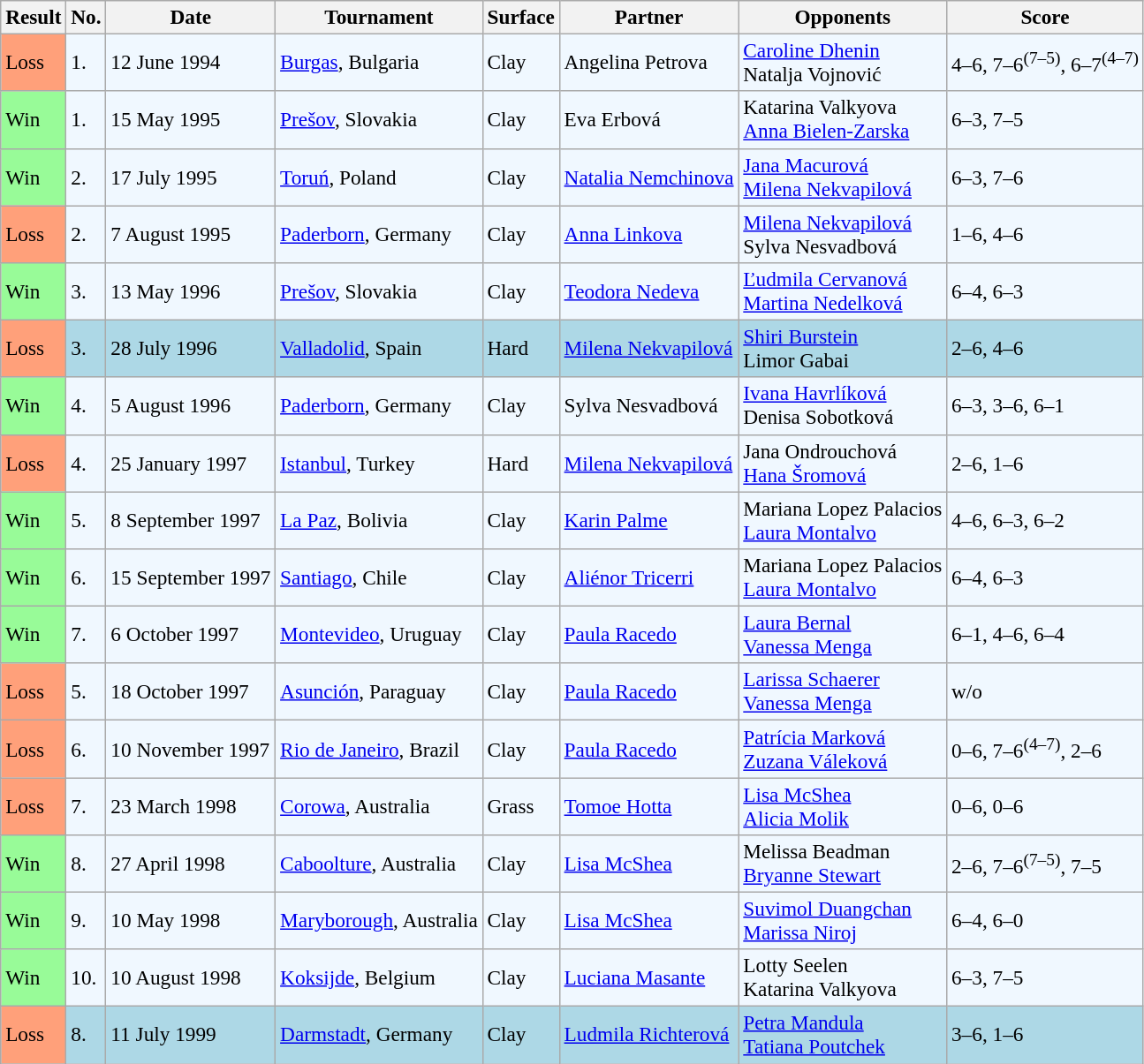<table class="sortable wikitable" style=font-size:97%>
<tr>
<th>Result</th>
<th>No.</th>
<th>Date</th>
<th>Tournament</th>
<th>Surface</th>
<th>Partner</th>
<th>Opponents</th>
<th>Score</th>
</tr>
<tr style="background:#f0f8ff;">
<td style="background:#ffa07a;">Loss</td>
<td>1.</td>
<td>12 June 1994</td>
<td><a href='#'>Burgas</a>, Bulgaria</td>
<td>Clay</td>
<td> Angelina Petrova</td>
<td> <a href='#'>Caroline Dhenin</a><br> Natalja Vojnović</td>
<td>4–6, 7–6<sup>(7–5)</sup>, 6–7<sup>(4–7)</sup></td>
</tr>
<tr style="background:#f0f8ff;">
<td style="background:#98fb98;">Win</td>
<td>1.</td>
<td>15 May 1995</td>
<td><a href='#'>Prešov</a>, Slovakia</td>
<td>Clay</td>
<td> Eva Erbová</td>
<td> Katarina Valkyova <br>  <a href='#'>Anna Bielen-Zarska</a></td>
<td>6–3, 7–5</td>
</tr>
<tr style="background:#f0f8ff;">
<td style="background:#98fb98;">Win</td>
<td>2.</td>
<td>17 July 1995</td>
<td><a href='#'>Toruń</a>, Poland</td>
<td>Clay</td>
<td> <a href='#'>Natalia Nemchinova</a></td>
<td> <a href='#'>Jana Macurová</a> <br>  <a href='#'>Milena Nekvapilová</a></td>
<td>6–3, 7–6</td>
</tr>
<tr style="background:#f0f8ff;">
<td style="background:#ffa07a;">Loss</td>
<td>2.</td>
<td>7 August 1995</td>
<td><a href='#'>Paderborn</a>, Germany</td>
<td>Clay</td>
<td> <a href='#'>Anna Linkova</a></td>
<td> <a href='#'>Milena Nekvapilová</a> <br>  Sylva Nesvadbová</td>
<td>1–6, 4–6</td>
</tr>
<tr style="background:#f0f8ff;">
<td style="background:#98fb98;">Win</td>
<td>3.</td>
<td>13 May 1996</td>
<td><a href='#'>Prešov</a>, Slovakia</td>
<td>Clay</td>
<td> <a href='#'>Teodora Nedeva</a></td>
<td> <a href='#'>Ľudmila Cervanová</a> <br>  <a href='#'>Martina Nedelková</a></td>
<td>6–4, 6–3</td>
</tr>
<tr style="background:lightblue;">
<td style="background:#ffa07a;">Loss</td>
<td>3.</td>
<td>28 July 1996</td>
<td><a href='#'>Valladolid</a>, Spain</td>
<td>Hard</td>
<td> <a href='#'>Milena Nekvapilová</a></td>
<td> <a href='#'>Shiri Burstein</a> <br>  Limor Gabai</td>
<td>2–6, 4–6</td>
</tr>
<tr style="background:#f0f8ff;">
<td style="background:#98fb98;">Win</td>
<td>4.</td>
<td>5 August 1996</td>
<td><a href='#'>Paderborn</a>, Germany</td>
<td>Clay</td>
<td> Sylva Nesvadbová</td>
<td> <a href='#'>Ivana Havrlíková</a> <br>  Denisa Sobotková</td>
<td>6–3, 3–6, 6–1</td>
</tr>
<tr style="background:#f0f8ff;">
<td style="background:#ffa07a;">Loss</td>
<td>4.</td>
<td>25 January 1997</td>
<td><a href='#'>Istanbul</a>, Turkey</td>
<td>Hard</td>
<td> <a href='#'>Milena Nekvapilová</a></td>
<td> Jana Ondrouchová <br>  <a href='#'>Hana Šromová</a></td>
<td>2–6, 1–6</td>
</tr>
<tr style="background:#f0f8ff;">
<td style="background:#98fb98;">Win</td>
<td>5.</td>
<td>8 September 1997</td>
<td><a href='#'>La Paz</a>, Bolivia</td>
<td>Clay</td>
<td> <a href='#'>Karin Palme</a></td>
<td> Mariana Lopez Palacios <br>  <a href='#'>Laura Montalvo</a></td>
<td>4–6, 6–3, 6–2</td>
</tr>
<tr style="background:#f0f8ff;">
<td style="background:#98fb98;">Win</td>
<td>6.</td>
<td>15 September 1997</td>
<td><a href='#'>Santiago</a>, Chile</td>
<td>Clay</td>
<td> <a href='#'>Aliénor Tricerri</a></td>
<td> Mariana Lopez Palacios <br>  <a href='#'>Laura Montalvo</a></td>
<td>6–4, 6–3</td>
</tr>
<tr style="background:#f0f8ff;">
<td style="background:#98fb98;">Win</td>
<td>7.</td>
<td>6 October 1997</td>
<td><a href='#'>Montevideo</a>, Uruguay</td>
<td>Clay</td>
<td> <a href='#'>Paula Racedo</a></td>
<td> <a href='#'>Laura Bernal</a> <br>  <a href='#'>Vanessa Menga</a></td>
<td>6–1, 4–6, 6–4</td>
</tr>
<tr style="background:#f0f8ff;">
<td style="background:#ffa07a;">Loss</td>
<td>5.</td>
<td>18 October 1997</td>
<td><a href='#'>Asunción</a>, Paraguay</td>
<td>Clay</td>
<td> <a href='#'>Paula Racedo</a></td>
<td> <a href='#'>Larissa Schaerer</a><br>  <a href='#'>Vanessa Menga</a></td>
<td>w/o</td>
</tr>
<tr style="background:#f0f8ff;">
<td style="background:#ffa07a;">Loss</td>
<td>6.</td>
<td>10 November 1997</td>
<td><a href='#'>Rio de Janeiro</a>, Brazil</td>
<td>Clay</td>
<td> <a href='#'>Paula Racedo</a></td>
<td> <a href='#'>Patrícia Marková</a> <br>  <a href='#'>Zuzana Váleková</a></td>
<td>0–6, 7–6<sup>(4–7)</sup>, 2–6</td>
</tr>
<tr style="background:#f0f8ff;">
<td style="background:#ffa07a;">Loss</td>
<td>7.</td>
<td>23 March 1998</td>
<td><a href='#'>Corowa</a>, Australia</td>
<td>Grass</td>
<td> <a href='#'>Tomoe Hotta</a></td>
<td> <a href='#'>Lisa McShea</a> <br>  <a href='#'>Alicia Molik</a></td>
<td>0–6, 0–6</td>
</tr>
<tr style="background:#f0f8ff;">
<td style="background:#98fb98;">Win</td>
<td>8.</td>
<td>27 April 1998</td>
<td><a href='#'>Caboolture</a>, Australia</td>
<td>Clay</td>
<td> <a href='#'>Lisa McShea</a></td>
<td> Melissa Beadman <br>  <a href='#'>Bryanne Stewart</a></td>
<td>2–6, 7–6<sup>(7–5)</sup>, 7–5</td>
</tr>
<tr style="background:#f0f8ff;">
<td style="background:#98fb98;">Win</td>
<td>9.</td>
<td>10 May 1998</td>
<td><a href='#'>Maryborough</a>, Australia</td>
<td>Clay</td>
<td> <a href='#'>Lisa McShea</a></td>
<td> <a href='#'>Suvimol Duangchan</a> <br>  <a href='#'>Marissa Niroj</a></td>
<td>6–4, 6–0</td>
</tr>
<tr style="background:#f0f8ff;">
<td style="background:#98fb98;">Win</td>
<td>10.</td>
<td>10 August 1998</td>
<td><a href='#'>Koksijde</a>, Belgium</td>
<td>Clay</td>
<td> <a href='#'>Luciana Masante</a></td>
<td> Lotty Seelen <br>  Katarina Valkyova</td>
<td>6–3, 7–5</td>
</tr>
<tr style="background:lightblue;">
<td style="background:#ffa07a;">Loss</td>
<td>8.</td>
<td>11 July 1999</td>
<td><a href='#'>Darmstadt</a>, Germany</td>
<td>Clay</td>
<td> <a href='#'>Ludmila Richterová</a></td>
<td> <a href='#'>Petra Mandula</a> <br>  <a href='#'>Tatiana Poutchek</a></td>
<td>3–6, 1–6</td>
</tr>
</table>
